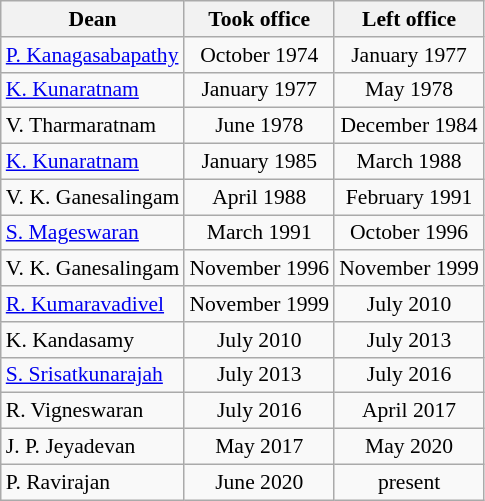<table class="wikitable floatright" border="1" style="text-align:center; font-size:90%">
<tr>
<th>Dean</th>
<th>Took office</th>
<th>Left office</th>
</tr>
<tr>
<td align=left><a href='#'>P. Kanagasabapathy</a></td>
<td>October 1974</td>
<td>January 1977</td>
</tr>
<tr>
<td align=left><a href='#'>K. Kunaratnam</a></td>
<td>January 1977</td>
<td>May 1978</td>
</tr>
<tr>
<td align=left>V. Tharmaratnam</td>
<td>June 1978</td>
<td>December 1984</td>
</tr>
<tr>
<td align=left><a href='#'>K. Kunaratnam</a></td>
<td>January 1985</td>
<td>March 1988</td>
</tr>
<tr>
<td align=left>V. K. Ganesalingam</td>
<td>April 1988</td>
<td>February 1991</td>
</tr>
<tr>
<td align=left><a href='#'>S. Mageswaran</a></td>
<td>March 1991</td>
<td>October 1996</td>
</tr>
<tr>
<td align=left>V. K. Ganesalingam</td>
<td>November 1996</td>
<td>November 1999</td>
</tr>
<tr>
<td align=left><a href='#'>R. Kumaravadivel</a></td>
<td>November 1999</td>
<td>July 2010</td>
</tr>
<tr>
<td align=left>K. Kandasamy</td>
<td>July 2010</td>
<td>July 2013</td>
</tr>
<tr>
<td align=left><a href='#'>S. Srisatkunarajah</a></td>
<td>July 2013</td>
<td>July 2016</td>
</tr>
<tr>
<td align=left>R. Vigneswaran</td>
<td>July 2016</td>
<td>April 2017</td>
</tr>
<tr>
<td align=left>J. P. Jeyadevan</td>
<td>May 2017</td>
<td>May 2020</td>
</tr>
<tr>
<td align=left>P. Ravirajan</td>
<td>June 2020</td>
<td>present</td>
</tr>
</table>
